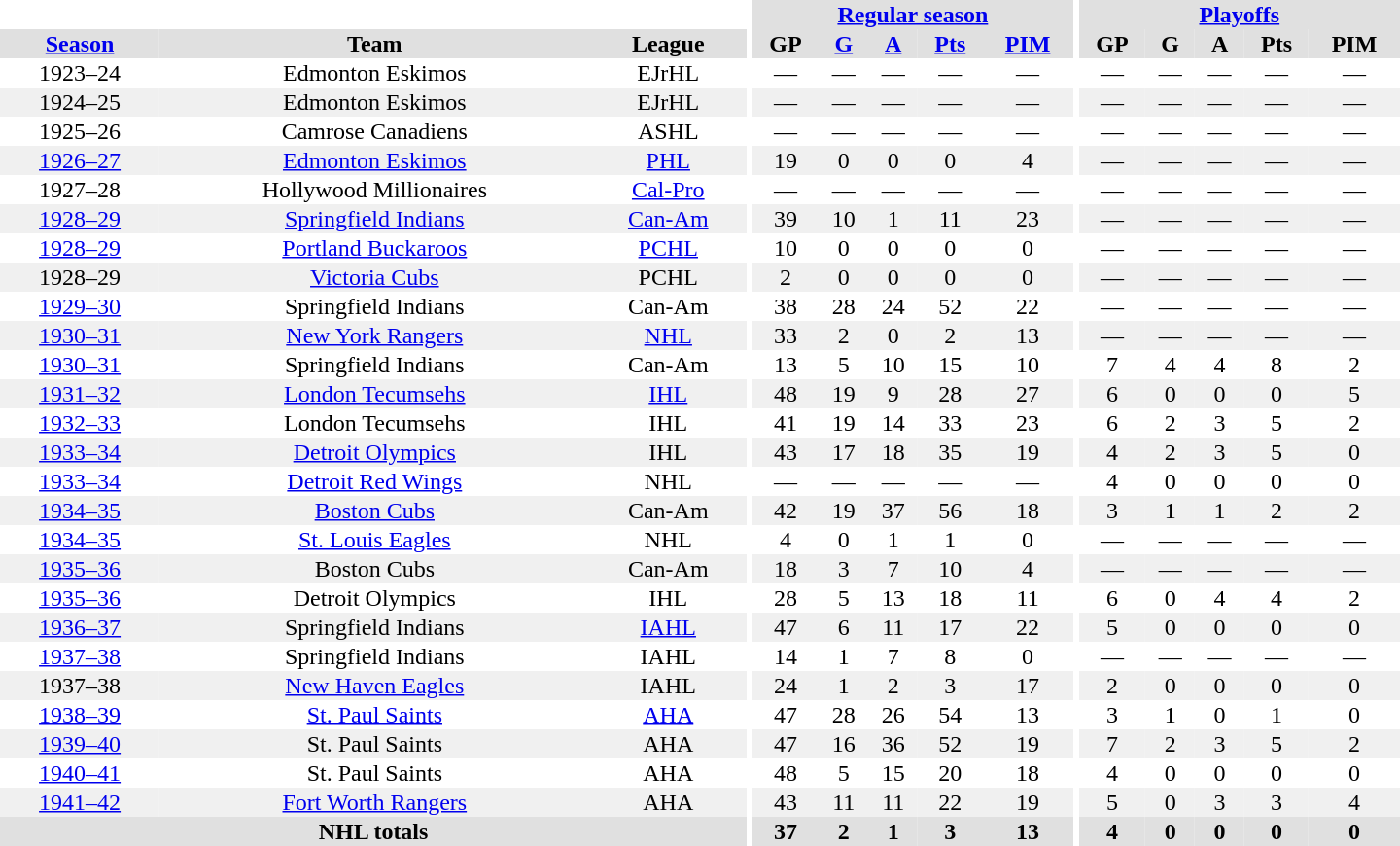<table border="0" cellpadding="1" cellspacing="0" style="text-align:center; width:60em">
<tr bgcolor="#e0e0e0">
<th colspan="3" bgcolor="#ffffff"></th>
<th rowspan="100" bgcolor="#ffffff"></th>
<th colspan="5"><a href='#'>Regular season</a></th>
<th rowspan="100" bgcolor="#ffffff"></th>
<th colspan="5"><a href='#'>Playoffs</a></th>
</tr>
<tr bgcolor="#e0e0e0">
<th><a href='#'>Season</a></th>
<th>Team</th>
<th>League</th>
<th>GP</th>
<th><a href='#'>G</a></th>
<th><a href='#'>A</a></th>
<th><a href='#'>Pts</a></th>
<th><a href='#'>PIM</a></th>
<th>GP</th>
<th>G</th>
<th>A</th>
<th>Pts</th>
<th>PIM</th>
</tr>
<tr>
<td>1923–24</td>
<td>Edmonton Eskimos</td>
<td>EJrHL</td>
<td>—</td>
<td>—</td>
<td>—</td>
<td>—</td>
<td>—</td>
<td>—</td>
<td>—</td>
<td>—</td>
<td>—</td>
<td>—</td>
</tr>
<tr bgcolor="#f0f0f0">
<td>1924–25</td>
<td>Edmonton Eskimos</td>
<td>EJrHL</td>
<td>—</td>
<td>—</td>
<td>—</td>
<td>—</td>
<td>—</td>
<td>—</td>
<td>—</td>
<td>—</td>
<td>—</td>
<td>—</td>
</tr>
<tr>
<td>1925–26</td>
<td>Camrose Canadiens</td>
<td>ASHL</td>
<td>—</td>
<td>—</td>
<td>—</td>
<td>—</td>
<td>—</td>
<td>—</td>
<td>—</td>
<td>—</td>
<td>—</td>
<td>—</td>
</tr>
<tr bgcolor="#f0f0f0">
<td><a href='#'>1926–27</a></td>
<td><a href='#'>Edmonton Eskimos</a></td>
<td><a href='#'>PHL</a></td>
<td>19</td>
<td>0</td>
<td>0</td>
<td>0</td>
<td>4</td>
<td>—</td>
<td>—</td>
<td>—</td>
<td>—</td>
<td>—</td>
</tr>
<tr>
<td>1927–28</td>
<td>Hollywood Millionaires</td>
<td><a href='#'>Cal-Pro</a></td>
<td>—</td>
<td>—</td>
<td>—</td>
<td>—</td>
<td>—</td>
<td>—</td>
<td>—</td>
<td>—</td>
<td>—</td>
<td>—</td>
</tr>
<tr bgcolor="#f0f0f0">
<td><a href='#'>1928–29</a></td>
<td><a href='#'>Springfield Indians</a></td>
<td><a href='#'>Can-Am</a></td>
<td>39</td>
<td>10</td>
<td>1</td>
<td>11</td>
<td>23</td>
<td>—</td>
<td>—</td>
<td>—</td>
<td>—</td>
<td>—</td>
</tr>
<tr>
<td><a href='#'>1928–29</a></td>
<td><a href='#'>Portland Buckaroos</a></td>
<td><a href='#'>PCHL</a></td>
<td>10</td>
<td>0</td>
<td>0</td>
<td>0</td>
<td>0</td>
<td>—</td>
<td>—</td>
<td>—</td>
<td>—</td>
<td>—</td>
</tr>
<tr bgcolor="#f0f0f0">
<td>1928–29</td>
<td><a href='#'>Victoria Cubs</a></td>
<td>PCHL</td>
<td>2</td>
<td>0</td>
<td>0</td>
<td>0</td>
<td>0</td>
<td>—</td>
<td>—</td>
<td>—</td>
<td>—</td>
<td>—</td>
</tr>
<tr>
<td><a href='#'>1929–30</a></td>
<td>Springfield Indians</td>
<td>Can-Am</td>
<td>38</td>
<td>28</td>
<td>24</td>
<td>52</td>
<td>22</td>
<td>—</td>
<td>—</td>
<td>—</td>
<td>—</td>
<td>—</td>
</tr>
<tr bgcolor="#f0f0f0">
<td><a href='#'>1930–31</a></td>
<td><a href='#'>New York Rangers</a></td>
<td><a href='#'>NHL</a></td>
<td>33</td>
<td>2</td>
<td>0</td>
<td>2</td>
<td>13</td>
<td>—</td>
<td>—</td>
<td>—</td>
<td>—</td>
<td>—</td>
</tr>
<tr>
<td><a href='#'>1930–31</a></td>
<td>Springfield Indians</td>
<td>Can-Am</td>
<td>13</td>
<td>5</td>
<td>10</td>
<td>15</td>
<td>10</td>
<td>7</td>
<td>4</td>
<td>4</td>
<td>8</td>
<td>2</td>
</tr>
<tr bgcolor="#f0f0f0">
<td><a href='#'>1931–32</a></td>
<td><a href='#'>London Tecumsehs</a></td>
<td><a href='#'>IHL</a></td>
<td>48</td>
<td>19</td>
<td>9</td>
<td>28</td>
<td>27</td>
<td>6</td>
<td>0</td>
<td>0</td>
<td>0</td>
<td>5</td>
</tr>
<tr>
<td><a href='#'>1932–33</a></td>
<td>London Tecumsehs</td>
<td>IHL</td>
<td>41</td>
<td>19</td>
<td>14</td>
<td>33</td>
<td>23</td>
<td>6</td>
<td>2</td>
<td>3</td>
<td>5</td>
<td>2</td>
</tr>
<tr bgcolor="#f0f0f0">
<td><a href='#'>1933–34</a></td>
<td><a href='#'>Detroit Olympics</a></td>
<td>IHL</td>
<td>43</td>
<td>17</td>
<td>18</td>
<td>35</td>
<td>19</td>
<td>4</td>
<td>2</td>
<td>3</td>
<td>5</td>
<td>0</td>
</tr>
<tr>
<td><a href='#'>1933–34</a></td>
<td><a href='#'>Detroit Red Wings</a></td>
<td>NHL</td>
<td>—</td>
<td>—</td>
<td>—</td>
<td>—</td>
<td>—</td>
<td>4</td>
<td>0</td>
<td>0</td>
<td>0</td>
<td>0</td>
</tr>
<tr bgcolor="#f0f0f0">
<td><a href='#'>1934–35</a></td>
<td><a href='#'>Boston Cubs</a></td>
<td>Can-Am</td>
<td>42</td>
<td>19</td>
<td>37</td>
<td>56</td>
<td>18</td>
<td>3</td>
<td>1</td>
<td>1</td>
<td>2</td>
<td>2</td>
</tr>
<tr>
<td><a href='#'>1934–35</a></td>
<td><a href='#'>St. Louis Eagles</a></td>
<td>NHL</td>
<td>4</td>
<td>0</td>
<td>1</td>
<td>1</td>
<td>0</td>
<td>—</td>
<td>—</td>
<td>—</td>
<td>—</td>
<td>—</td>
</tr>
<tr bgcolor="#f0f0f0">
<td><a href='#'>1935–36</a></td>
<td>Boston Cubs</td>
<td>Can-Am</td>
<td>18</td>
<td>3</td>
<td>7</td>
<td>10</td>
<td>4</td>
<td>—</td>
<td>—</td>
<td>—</td>
<td>—</td>
<td>—</td>
</tr>
<tr>
<td><a href='#'>1935–36</a></td>
<td>Detroit Olympics</td>
<td>IHL</td>
<td>28</td>
<td>5</td>
<td>13</td>
<td>18</td>
<td>11</td>
<td>6</td>
<td>0</td>
<td>4</td>
<td>4</td>
<td>2</td>
</tr>
<tr bgcolor="#f0f0f0">
<td><a href='#'>1936–37</a></td>
<td>Springfield Indians</td>
<td><a href='#'>IAHL</a></td>
<td>47</td>
<td>6</td>
<td>11</td>
<td>17</td>
<td>22</td>
<td>5</td>
<td>0</td>
<td>0</td>
<td>0</td>
<td>0</td>
</tr>
<tr>
<td><a href='#'>1937–38</a></td>
<td>Springfield Indians</td>
<td>IAHL</td>
<td>14</td>
<td>1</td>
<td>7</td>
<td>8</td>
<td>0</td>
<td>—</td>
<td>—</td>
<td>—</td>
<td>—</td>
<td>—</td>
</tr>
<tr bgcolor="#f0f0f0">
<td>1937–38</td>
<td><a href='#'>New Haven Eagles</a></td>
<td>IAHL</td>
<td>24</td>
<td>1</td>
<td>2</td>
<td>3</td>
<td>17</td>
<td>2</td>
<td>0</td>
<td>0</td>
<td>0</td>
<td>0</td>
</tr>
<tr>
<td><a href='#'>1938–39</a></td>
<td><a href='#'>St. Paul Saints</a></td>
<td><a href='#'>AHA</a></td>
<td>47</td>
<td>28</td>
<td>26</td>
<td>54</td>
<td>13</td>
<td>3</td>
<td>1</td>
<td>0</td>
<td>1</td>
<td>0</td>
</tr>
<tr bgcolor="#f0f0f0">
<td><a href='#'>1939–40</a></td>
<td>St. Paul Saints</td>
<td>AHA</td>
<td>47</td>
<td>16</td>
<td>36</td>
<td>52</td>
<td>19</td>
<td>7</td>
<td>2</td>
<td>3</td>
<td>5</td>
<td>2</td>
</tr>
<tr>
<td><a href='#'>1940–41</a></td>
<td>St. Paul Saints</td>
<td>AHA</td>
<td>48</td>
<td>5</td>
<td>15</td>
<td>20</td>
<td>18</td>
<td>4</td>
<td>0</td>
<td>0</td>
<td>0</td>
<td>0</td>
</tr>
<tr bgcolor="#f0f0f0">
<td><a href='#'>1941–42</a></td>
<td><a href='#'>Fort Worth Rangers</a></td>
<td>AHA</td>
<td>43</td>
<td>11</td>
<td>11</td>
<td>22</td>
<td>19</td>
<td>5</td>
<td>0</td>
<td>3</td>
<td>3</td>
<td>4</td>
</tr>
<tr bgcolor="#e0e0e0">
<th colspan="3">NHL totals</th>
<th>37</th>
<th>2</th>
<th>1</th>
<th>3</th>
<th>13</th>
<th>4</th>
<th>0</th>
<th>0</th>
<th>0</th>
<th>0</th>
</tr>
</table>
